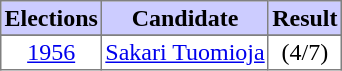<table class="toccolours" border=1 cellspacing=0 cellpadding=2 style="text-align:center; border-collapse:collapse;">
<tr style="background:#ccccff">
<th>Elections</th>
<th>Candidate</th>
<th>Result</th>
</tr>
<tr style="background:#ccccff">
</tr>
<tr>
<td><a href='#'>1956</a></td>
<td rowspan=1><a href='#'>Sakari Tuomioja</a></td>
<td>(4/7)</td>
</tr>
</table>
